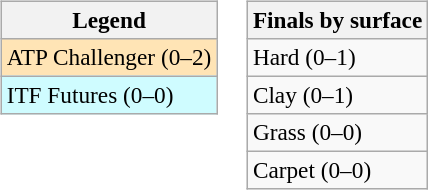<table>
<tr valign=top>
<td><br><table class=wikitable style=font-size:97%>
<tr>
<th>Legend</th>
</tr>
<tr bgcolor=moccasin>
<td>ATP Challenger (0–2)</td>
</tr>
<tr bgcolor=cffcff>
<td>ITF Futures (0–0)</td>
</tr>
</table>
</td>
<td><br><table class=wikitable style=font-size:97%>
<tr>
<th>Finals by surface</th>
</tr>
<tr>
<td>Hard (0–1)</td>
</tr>
<tr>
<td>Clay (0–1)</td>
</tr>
<tr>
<td>Grass (0–0)</td>
</tr>
<tr>
<td>Carpet (0–0)</td>
</tr>
</table>
</td>
</tr>
</table>
